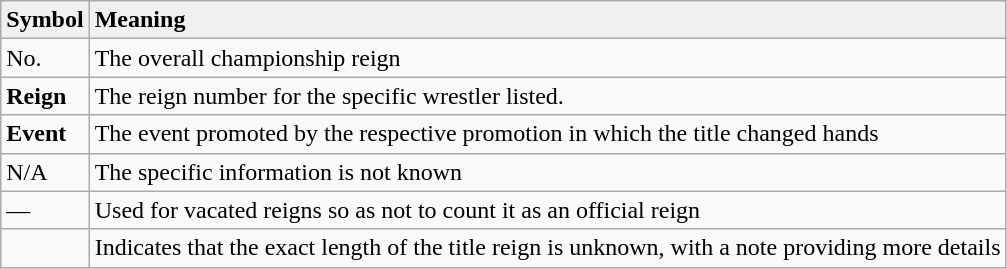<table class="wikitable">
<tr>
<td style="background: #f0f0f0;"><strong>Symbol</strong></td>
<td style="background: #f0f0f0;"><strong>Meaning</strong></td>
</tr>
<tr>
<td>No.</td>
<td>The overall championship reign</td>
</tr>
<tr>
<td><strong>Reign</strong></td>
<td>The reign number for the specific wrestler listed.</td>
</tr>
<tr>
<td><strong>Event</strong></td>
<td>The event promoted by the respective promotion in which the title changed hands</td>
</tr>
<tr>
<td>N/A</td>
<td>The specific information is not known</td>
</tr>
<tr>
<td>—</td>
<td>Used for vacated reigns so as not to count it as an official reign</td>
</tr>
<tr>
<td></td>
<td>Indicates that the exact length of the title reign is unknown, with a note providing more details</td>
</tr>
</table>
